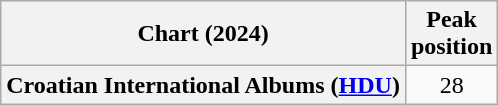<table class="wikitable sortable plainrowheaders" style="text-align:center;">
<tr>
<th scope="col">Chart (2024)</th>
<th scope="col">Peak<br>position</th>
</tr>
<tr>
<th scope="row">Croatian International Albums (<a href='#'>HDU</a>)</th>
<td>28</td>
</tr>
</table>
